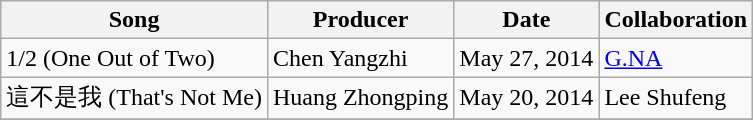<table class="wikitable">
<tr>
<th>Song</th>
<th>Producer</th>
<th>Date</th>
<th>Collaboration</th>
</tr>
<tr>
<td>1/2 (One Out of Two)</td>
<td>Chen Yangzhi</td>
<td>May 27, 2014</td>
<td><a href='#'>G.NA</a></td>
</tr>
<tr>
<td>這不是我 (That's Not Me)</td>
<td>Huang Zhongping</td>
<td>May 20, 2014</td>
<td>Lee Shufeng</td>
</tr>
<tr>
</tr>
</table>
